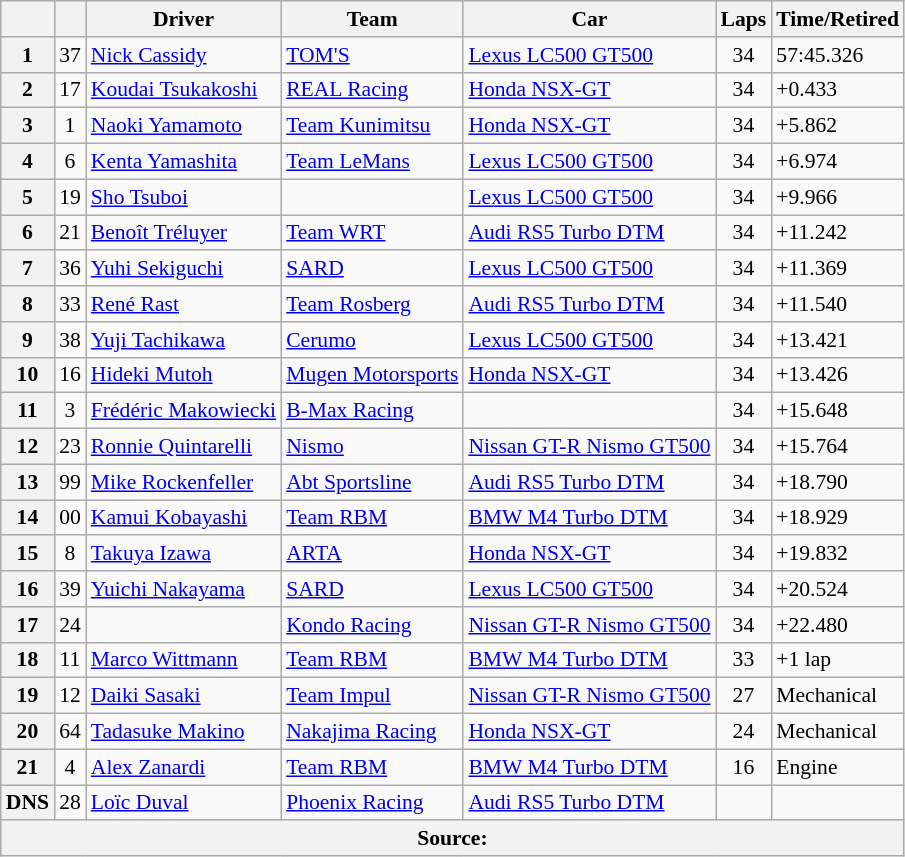<table class="wikitable" style="font-size: 90%">
<tr>
<th></th>
<th></th>
<th>Driver</th>
<th>Team</th>
<th>Car</th>
<th>Laps</th>
<th>Time/Retired</th>
</tr>
<tr>
<th>1</th>
<td align="center">37</td>
<td> <a href='#'>Nick Cassidy</a></td>
<td><a href='#'>TOM'S</a></td>
<td><a href='#'>Lexus LC500 GT500</a></td>
<td align="center">34</td>
<td>57:45.326</td>
</tr>
<tr>
<th>2</th>
<td align="center">17</td>
<td> <a href='#'>Koudai Tsukakoshi</a></td>
<td><a href='#'>REAL Racing</a></td>
<td><a href='#'>Honda NSX-GT</a></td>
<td align="center">34</td>
<td>+0.433</td>
</tr>
<tr>
<th>3</th>
<td align="center">1</td>
<td> <a href='#'>Naoki Yamamoto</a></td>
<td><a href='#'>Team Kunimitsu</a></td>
<td><a href='#'>Honda NSX-GT</a></td>
<td align="center">34</td>
<td>+5.862</td>
</tr>
<tr>
<th>4</th>
<td align="center">6</td>
<td> <a href='#'>Kenta Yamashita</a></td>
<td><a href='#'>Team LeMans</a></td>
<td><a href='#'>Lexus LC500 GT500</a></td>
<td align="center">34</td>
<td>+6.974</td>
</tr>
<tr>
<th>5</th>
<td align="center">19</td>
<td> <a href='#'>Sho Tsuboi</a></td>
<td></td>
<td><a href='#'>Lexus LC500 GT500</a></td>
<td align="center">34</td>
<td>+9.966</td>
</tr>
<tr>
<th>6</th>
<td align="center">21</td>
<td> <a href='#'>Benoît Tréluyer</a></td>
<td><a href='#'>Team WRT</a></td>
<td><a href='#'>Audi RS5 Turbo DTM</a></td>
<td align="center">34</td>
<td>+11.242</td>
</tr>
<tr>
<th>7</th>
<td align="center">36</td>
<td> <a href='#'>Yuhi Sekiguchi</a></td>
<td><a href='#'>SARD</a></td>
<td><a href='#'>Lexus LC500 GT500</a></td>
<td align="center">34</td>
<td>+11.369</td>
</tr>
<tr>
<th>8</th>
<td align="center">33</td>
<td> <a href='#'>René Rast</a></td>
<td><a href='#'>Team Rosberg</a></td>
<td><a href='#'>Audi RS5 Turbo DTM</a></td>
<td align="center">34</td>
<td>+11.540</td>
</tr>
<tr>
<th>9</th>
<td align="center">38</td>
<td> <a href='#'>Yuji Tachikawa</a></td>
<td><a href='#'>Cerumo</a></td>
<td><a href='#'>Lexus LC500 GT500</a></td>
<td align="center">34</td>
<td>+13.421</td>
</tr>
<tr>
<th>10</th>
<td align="center">16</td>
<td> <a href='#'>Hideki Mutoh</a></td>
<td><a href='#'>Mugen Motorsports</a></td>
<td><a href='#'>Honda NSX-GT</a></td>
<td align="center">34</td>
<td>+13.426</td>
</tr>
<tr>
<th>11</th>
<td align="center">3</td>
<td> <a href='#'>Frédéric Makowiecki</a></td>
<td><a href='#'>B-Max Racing</a></td>
<td></td>
<td align="center">34</td>
<td>+15.648</td>
</tr>
<tr>
<th>12</th>
<td align="center">23</td>
<td> <a href='#'>Ronnie Quintarelli</a></td>
<td><a href='#'>Nismo</a></td>
<td><a href='#'>Nissan GT-R Nismo GT500</a></td>
<td align="center">34</td>
<td>+15.764</td>
</tr>
<tr>
<th>13</th>
<td align="center">99</td>
<td> <a href='#'>Mike Rockenfeller</a></td>
<td><a href='#'>Abt Sportsline</a></td>
<td><a href='#'>Audi RS5 Turbo DTM</a></td>
<td align="center">34</td>
<td>+18.790</td>
</tr>
<tr>
<th>14</th>
<td align="center">00</td>
<td> <a href='#'>Kamui Kobayashi</a></td>
<td><a href='#'>Team RBM</a></td>
<td><a href='#'>BMW M4 Turbo DTM</a></td>
<td align="center">34</td>
<td>+18.929</td>
</tr>
<tr>
<th>15</th>
<td align="center">8</td>
<td> <a href='#'>Takuya Izawa</a></td>
<td><a href='#'>ARTA</a></td>
<td><a href='#'>Honda NSX-GT</a></td>
<td align="center">34</td>
<td>+19.832</td>
</tr>
<tr>
<th>16</th>
<td align="center">39</td>
<td> <a href='#'>Yuichi Nakayama</a></td>
<td><a href='#'>SARD</a></td>
<td><a href='#'>Lexus LC500 GT500</a></td>
<td align="center">34</td>
<td>+20.524</td>
</tr>
<tr>
<th>17</th>
<td align="center">24</td>
<td></td>
<td><a href='#'>Kondo Racing</a></td>
<td><a href='#'>Nissan GT-R Nismo GT500</a></td>
<td align="center">34</td>
<td>+22.480</td>
</tr>
<tr>
<th>18</th>
<td align="center">11</td>
<td> <a href='#'>Marco Wittmann</a></td>
<td><a href='#'>Team RBM</a></td>
<td><a href='#'>BMW M4 Turbo DTM</a></td>
<td align="center">33</td>
<td>+1 lap</td>
</tr>
<tr>
<th>19</th>
<td align="center">12</td>
<td> <a href='#'>Daiki Sasaki</a></td>
<td><a href='#'>Team Impul</a></td>
<td><a href='#'>Nissan GT-R Nismo GT500</a></td>
<td align="center">27</td>
<td>Mechanical</td>
</tr>
<tr>
<th>20</th>
<td align="center">64</td>
<td> <a href='#'>Tadasuke Makino</a></td>
<td><a href='#'>Nakajima Racing</a></td>
<td><a href='#'>Honda NSX-GT</a></td>
<td align="center">24</td>
<td>Mechanical</td>
</tr>
<tr>
<th>21</th>
<td align="center">4</td>
<td> <a href='#'>Alex Zanardi</a></td>
<td><a href='#'>Team RBM</a></td>
<td><a href='#'>BMW M4 Turbo DTM</a></td>
<td align="center">16</td>
<td>Engine</td>
</tr>
<tr>
<th>DNS</th>
<td align="center">28</td>
<td> <a href='#'>Loïc Duval</a></td>
<td><a href='#'>Phoenix Racing</a></td>
<td><a href='#'>Audi RS5 Turbo DTM</a></td>
<td align="center"></td>
<td></td>
</tr>
<tr>
<th colspan=7>Source:</th>
</tr>
</table>
